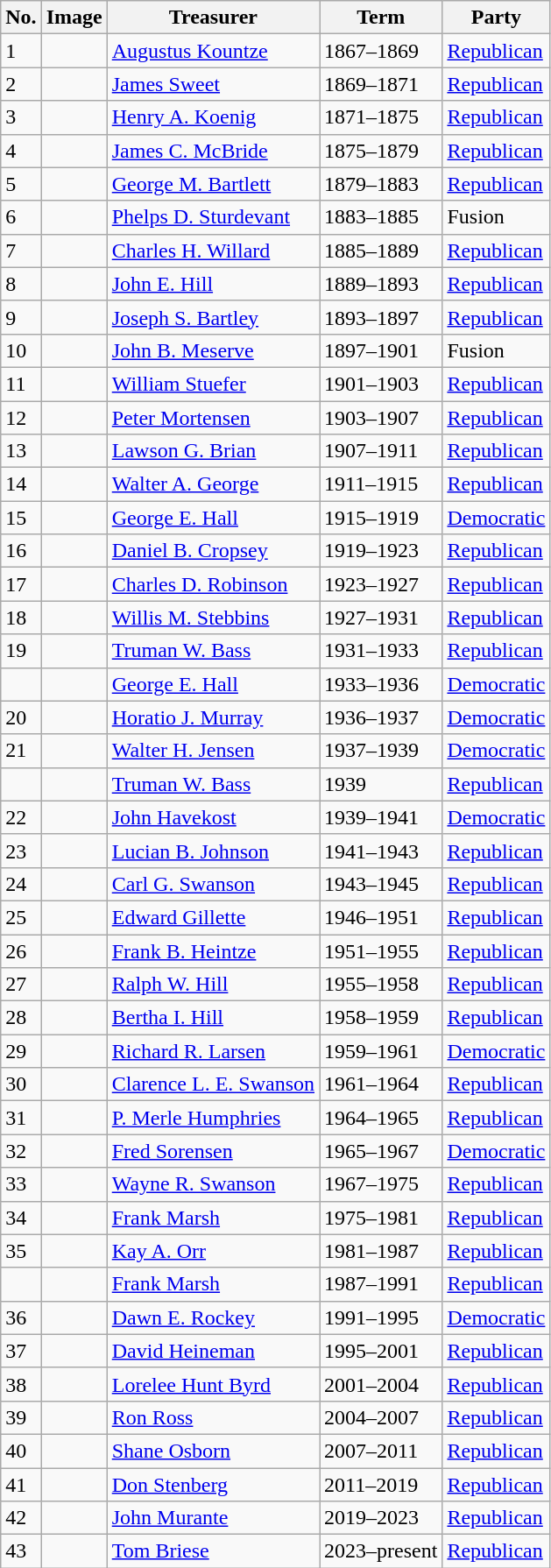<table class=wikitable>
<tr>
<th>No.</th>
<th>Image</th>
<th colspan=1>Treasurer</th>
<th>Term</th>
<th>Party</th>
</tr>
<tr>
<td>1</td>
<td></td>
<td><a href='#'>Augustus Kountze</a></td>
<td>1867–1869</td>
<td><a href='#'>Republican</a></td>
</tr>
<tr>
<td>2</td>
<td></td>
<td><a href='#'>James Sweet</a></td>
<td>1869–1871</td>
<td><a href='#'>Republican</a></td>
</tr>
<tr>
<td>3</td>
<td></td>
<td><a href='#'>Henry A. Koenig</a></td>
<td>1871–1875</td>
<td><a href='#'>Republican</a></td>
</tr>
<tr>
<td>4</td>
<td></td>
<td><a href='#'>James C. McBride</a></td>
<td>1875–1879</td>
<td><a href='#'>Republican</a></td>
</tr>
<tr>
<td>5</td>
<td></td>
<td><a href='#'>George M. Bartlett</a></td>
<td>1879–1883</td>
<td><a href='#'>Republican</a></td>
</tr>
<tr>
<td>6</td>
<td></td>
<td><a href='#'>Phelps D. Sturdevant</a></td>
<td>1883–1885</td>
<td>Fusion</td>
</tr>
<tr>
<td>7</td>
<td></td>
<td><a href='#'>Charles H. Willard</a></td>
<td>1885–1889</td>
<td><a href='#'>Republican</a></td>
</tr>
<tr>
<td>8</td>
<td></td>
<td><a href='#'>John E. Hill</a></td>
<td>1889–1893</td>
<td><a href='#'>Republican</a></td>
</tr>
<tr>
<td>9</td>
<td></td>
<td><a href='#'>Joseph S. Bartley</a></td>
<td>1893–1897</td>
<td><a href='#'>Republican</a></td>
</tr>
<tr>
<td>10</td>
<td></td>
<td><a href='#'>John B. Meserve</a></td>
<td>1897–1901</td>
<td>Fusion</td>
</tr>
<tr>
<td>11</td>
<td></td>
<td><a href='#'>William Stuefer</a></td>
<td>1901–1903</td>
<td><a href='#'>Republican</a></td>
</tr>
<tr>
<td>12</td>
<td></td>
<td><a href='#'>Peter Mortensen</a></td>
<td>1903–1907</td>
<td><a href='#'>Republican</a></td>
</tr>
<tr>
<td>13</td>
<td></td>
<td><a href='#'>Lawson G. Brian</a></td>
<td>1907–1911</td>
<td><a href='#'>Republican</a></td>
</tr>
<tr>
<td>14</td>
<td></td>
<td><a href='#'>Walter A. George</a></td>
<td>1911–1915</td>
<td><a href='#'>Republican</a></td>
</tr>
<tr>
<td>15</td>
<td></td>
<td><a href='#'>George E. Hall</a></td>
<td>1915–1919</td>
<td><a href='#'>Democratic</a></td>
</tr>
<tr>
<td>16</td>
<td></td>
<td><a href='#'>Daniel B. Cropsey</a></td>
<td>1919–1923</td>
<td><a href='#'>Republican</a></td>
</tr>
<tr>
<td>17</td>
<td></td>
<td><a href='#'>Charles D. Robinson</a></td>
<td>1923–1927</td>
<td><a href='#'>Republican</a></td>
</tr>
<tr>
<td>18</td>
<td></td>
<td><a href='#'>Willis M. Stebbins</a></td>
<td>1927–1931</td>
<td><a href='#'>Republican</a></td>
</tr>
<tr>
<td>19</td>
<td></td>
<td><a href='#'>Truman W. Bass</a></td>
<td>1931–1933</td>
<td><a href='#'>Republican</a></td>
</tr>
<tr>
<td align=center></td>
<td></td>
<td><a href='#'>George E. Hall</a></td>
<td>1933–1936</td>
<td><a href='#'>Democratic</a></td>
</tr>
<tr>
<td>20</td>
<td></td>
<td><a href='#'>Horatio J. Murray</a></td>
<td>1936–1937</td>
<td><a href='#'>Democratic</a></td>
</tr>
<tr>
<td>21</td>
<td></td>
<td><a href='#'>Walter H. Jensen</a></td>
<td>1937–1939</td>
<td><a href='#'>Democratic</a></td>
</tr>
<tr>
<td align=center></td>
<td></td>
<td><a href='#'>Truman W. Bass</a></td>
<td>1939</td>
<td><a href='#'>Republican</a></td>
</tr>
<tr>
<td>22</td>
<td></td>
<td><a href='#'>John Havekost</a></td>
<td>1939–1941</td>
<td><a href='#'>Democratic</a></td>
</tr>
<tr>
<td>23</td>
<td></td>
<td><a href='#'>Lucian B. Johnson</a></td>
<td>1941–1943</td>
<td><a href='#'>Republican</a></td>
</tr>
<tr>
<td>24</td>
<td></td>
<td><a href='#'>Carl G. Swanson</a></td>
<td>1943–1945</td>
<td><a href='#'>Republican</a></td>
</tr>
<tr>
<td>25</td>
<td></td>
<td><a href='#'>Edward Gillette</a></td>
<td>1946–1951</td>
<td><a href='#'>Republican</a></td>
</tr>
<tr>
<td>26</td>
<td></td>
<td><a href='#'>Frank B. Heintze</a></td>
<td>1951–1955</td>
<td><a href='#'>Republican</a></td>
</tr>
<tr>
<td>27</td>
<td></td>
<td><a href='#'>Ralph W. Hill</a></td>
<td>1955–1958</td>
<td><a href='#'>Republican</a></td>
</tr>
<tr>
<td>28</td>
<td></td>
<td><a href='#'>Bertha I. Hill</a></td>
<td>1958–1959</td>
<td><a href='#'>Republican</a></td>
</tr>
<tr>
<td>29</td>
<td></td>
<td><a href='#'>Richard R. Larsen</a></td>
<td>1959–1961</td>
<td><a href='#'>Democratic</a></td>
</tr>
<tr>
<td>30</td>
<td></td>
<td><a href='#'>Clarence L. E. Swanson</a></td>
<td>1961–1964</td>
<td><a href='#'>Republican</a></td>
</tr>
<tr>
<td>31</td>
<td></td>
<td><a href='#'>P. Merle Humphries</a></td>
<td>1964–1965</td>
<td><a href='#'>Republican</a></td>
</tr>
<tr>
<td>32</td>
<td></td>
<td><a href='#'>Fred Sorensen</a></td>
<td>1965–1967</td>
<td><a href='#'>Democratic</a></td>
</tr>
<tr>
<td>33</td>
<td></td>
<td><a href='#'>Wayne R. Swanson</a></td>
<td>1967–1975</td>
<td><a href='#'>Republican</a></td>
</tr>
<tr>
<td>34</td>
<td></td>
<td><a href='#'>Frank Marsh</a></td>
<td>1975–1981</td>
<td><a href='#'>Republican</a></td>
</tr>
<tr>
<td>35</td>
<td></td>
<td><a href='#'>Kay A. Orr</a></td>
<td>1981–1987</td>
<td><a href='#'>Republican</a></td>
</tr>
<tr>
<td align=center></td>
<td></td>
<td><a href='#'>Frank Marsh</a></td>
<td>1987–1991</td>
<td><a href='#'>Republican</a></td>
</tr>
<tr>
<td>36</td>
<td></td>
<td><a href='#'>Dawn E. Rockey</a></td>
<td>1991–1995</td>
<td><a href='#'>Democratic</a></td>
</tr>
<tr>
<td>37</td>
<td></td>
<td><a href='#'>David Heineman</a></td>
<td>1995–2001</td>
<td><a href='#'>Republican</a></td>
</tr>
<tr>
<td>38</td>
<td></td>
<td><a href='#'>Lorelee Hunt Byrd</a></td>
<td>2001–2004</td>
<td><a href='#'>Republican</a></td>
</tr>
<tr>
<td>39</td>
<td></td>
<td><a href='#'>Ron Ross</a></td>
<td>2004–2007</td>
<td><a href='#'>Republican</a></td>
</tr>
<tr>
<td>40</td>
<td></td>
<td><a href='#'>Shane Osborn</a></td>
<td>2007–2011</td>
<td><a href='#'>Republican</a></td>
</tr>
<tr>
<td>41</td>
<td></td>
<td><a href='#'>Don Stenberg</a></td>
<td>2011–2019</td>
<td><a href='#'>Republican</a></td>
</tr>
<tr>
<td>42</td>
<td></td>
<td><a href='#'>John Murante</a></td>
<td>2019–2023</td>
<td><a href='#'>Republican</a></td>
</tr>
<tr>
<td>43</td>
<td></td>
<td><a href='#'>Tom Briese</a></td>
<td>2023–present</td>
<td><a href='#'>Republican</a></td>
</tr>
</table>
